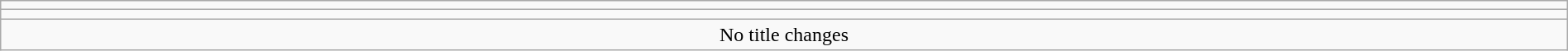<table class="wikitable" style="text-align:center; width:100%;">
<tr>
<td colspan=5></td>
</tr>
<tr>
<td colspan=5><strong></strong></td>
</tr>
<tr>
<td colspan="5">No title changes</td>
</tr>
</table>
